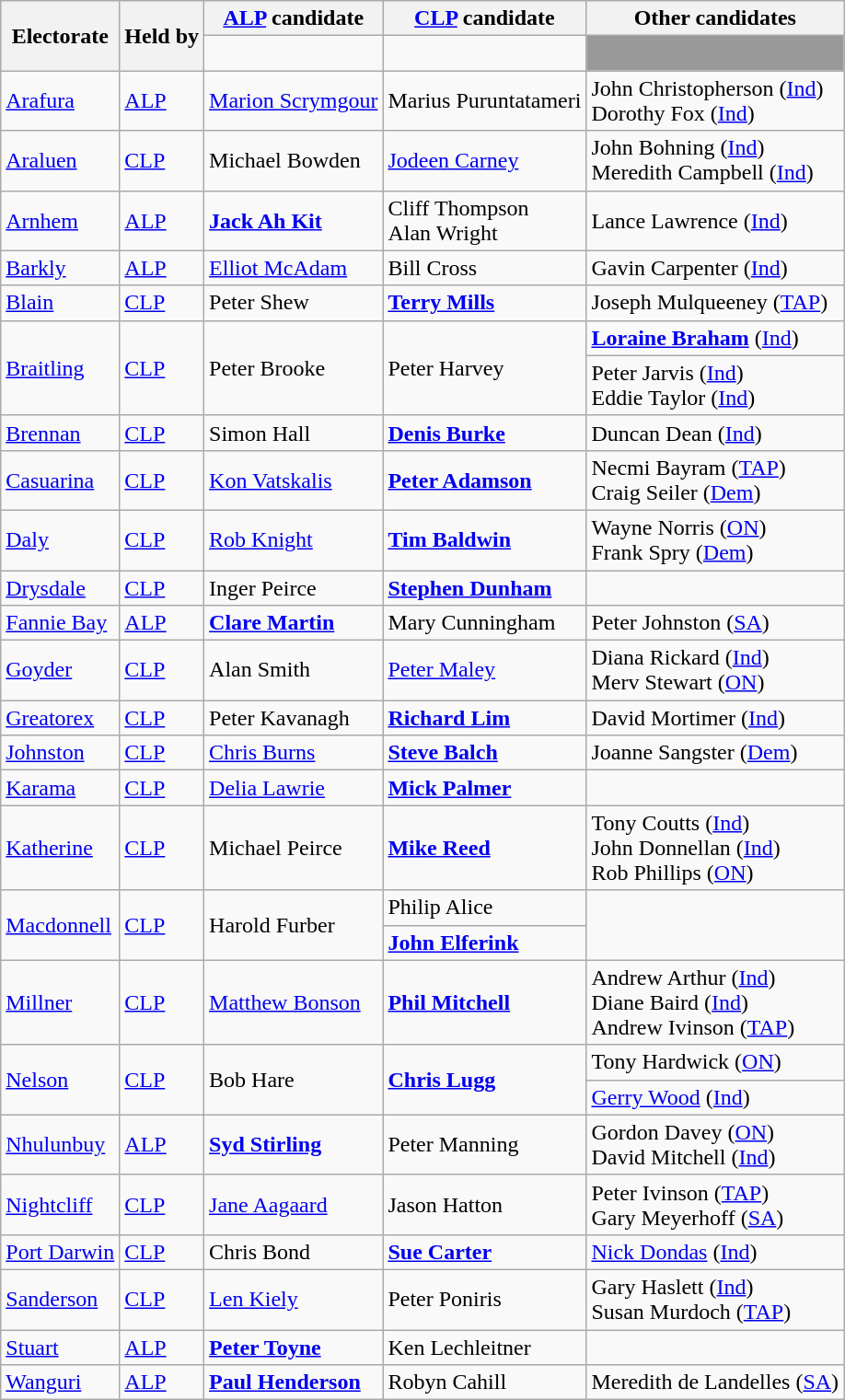<table class="wikitable">
<tr>
<th rowspan=2>Electorate</th>
<th rowspan=2>Held by</th>
<th><a href='#'>ALP</a> candidate</th>
<th><a href='#'>CLP</a> candidate</th>
<th>Other candidates</th>
</tr>
<tr>
<td></td>
<td></td>
<td style="background:#999;"> </td>
</tr>
<tr>
<td><a href='#'>Arafura</a></td>
<td><a href='#'>ALP</a></td>
<td><a href='#'>Marion Scrymgour</a></td>
<td>Marius Puruntatameri</td>
<td>John Christopherson (<a href='#'>Ind</a>) <br> Dorothy Fox (<a href='#'>Ind</a>)</td>
</tr>
<tr>
<td><a href='#'>Araluen</a></td>
<td><a href='#'>CLP</a></td>
<td>Michael Bowden</td>
<td><a href='#'>Jodeen Carney</a></td>
<td>John Bohning (<a href='#'>Ind</a>) <br> Meredith Campbell (<a href='#'>Ind</a>)</td>
</tr>
<tr>
<td><a href='#'>Arnhem</a></td>
<td><a href='#'>ALP</a></td>
<td><strong><a href='#'>Jack Ah Kit</a></strong></td>
<td>Cliff Thompson <br> Alan Wright</td>
<td>Lance Lawrence (<a href='#'>Ind</a>)</td>
</tr>
<tr>
<td><a href='#'>Barkly</a></td>
<td><a href='#'>ALP</a></td>
<td><a href='#'>Elliot McAdam</a></td>
<td>Bill Cross</td>
<td>Gavin Carpenter (<a href='#'>Ind</a>)</td>
</tr>
<tr>
<td><a href='#'>Blain</a></td>
<td><a href='#'>CLP</a></td>
<td>Peter Shew</td>
<td><strong><a href='#'>Terry Mills</a></strong></td>
<td>Joseph Mulqueeney (<a href='#'>TAP</a>)</td>
</tr>
<tr>
<td rowspan=2><a href='#'>Braitling</a></td>
<td rowspan=2><a href='#'>CLP</a></td>
<td rowspan=2>Peter Brooke</td>
<td rowspan=2>Peter Harvey</td>
<td><strong><a href='#'>Loraine Braham</a></strong> (<a href='#'>Ind</a>)</td>
</tr>
<tr>
<td>Peter Jarvis (<a href='#'>Ind</a>) <br> Eddie Taylor (<a href='#'>Ind</a>)</td>
</tr>
<tr>
<td><a href='#'>Brennan</a></td>
<td><a href='#'>CLP</a></td>
<td>Simon Hall</td>
<td><strong><a href='#'>Denis Burke</a></strong></td>
<td>Duncan Dean (<a href='#'>Ind</a>)</td>
</tr>
<tr>
<td><a href='#'>Casuarina</a></td>
<td><a href='#'>CLP</a></td>
<td><a href='#'>Kon Vatskalis</a></td>
<td><strong><a href='#'>Peter Adamson</a></strong></td>
<td>Necmi Bayram (<a href='#'>TAP</a>) <br> Craig Seiler (<a href='#'>Dem</a>)</td>
</tr>
<tr>
<td><a href='#'>Daly</a></td>
<td><a href='#'>CLP</a></td>
<td><a href='#'>Rob Knight</a></td>
<td><strong><a href='#'>Tim Baldwin</a></strong></td>
<td>Wayne Norris (<a href='#'>ON</a>) <br> Frank Spry (<a href='#'>Dem</a>)</td>
</tr>
<tr>
<td><a href='#'>Drysdale</a></td>
<td><a href='#'>CLP</a></td>
<td>Inger Peirce</td>
<td><strong><a href='#'>Stephen Dunham</a></strong></td>
<td></td>
</tr>
<tr>
<td><a href='#'>Fannie Bay</a></td>
<td><a href='#'>ALP</a></td>
<td><strong><a href='#'>Clare Martin</a></strong></td>
<td>Mary Cunningham</td>
<td>Peter Johnston (<a href='#'>SA</a>)</td>
</tr>
<tr>
<td><a href='#'>Goyder</a></td>
<td><a href='#'>CLP</a></td>
<td>Alan Smith</td>
<td><a href='#'>Peter Maley</a></td>
<td>Diana Rickard (<a href='#'>Ind</a>) <br> Merv Stewart (<a href='#'>ON</a>)</td>
</tr>
<tr>
<td><a href='#'>Greatorex</a></td>
<td><a href='#'>CLP</a></td>
<td>Peter Kavanagh</td>
<td><strong><a href='#'>Richard Lim</a></strong></td>
<td>David Mortimer (<a href='#'>Ind</a>)</td>
</tr>
<tr>
<td><a href='#'>Johnston</a></td>
<td><a href='#'>CLP</a></td>
<td><a href='#'>Chris Burns</a></td>
<td><strong><a href='#'>Steve Balch</a></strong></td>
<td>Joanne Sangster (<a href='#'>Dem</a>)</td>
</tr>
<tr>
<td><a href='#'>Karama</a></td>
<td><a href='#'>CLP</a></td>
<td><a href='#'>Delia Lawrie</a></td>
<td><strong><a href='#'>Mick Palmer</a></strong></td>
<td></td>
</tr>
<tr>
<td><a href='#'>Katherine</a></td>
<td><a href='#'>CLP</a></td>
<td>Michael Peirce</td>
<td><strong><a href='#'>Mike Reed</a></strong></td>
<td>Tony Coutts (<a href='#'>Ind</a>) <br> John Donnellan (<a href='#'>Ind</a>) <br> Rob Phillips (<a href='#'>ON</a>)</td>
</tr>
<tr>
<td rowspan=2><a href='#'>Macdonnell</a></td>
<td rowspan=2><a href='#'>CLP</a></td>
<td rowspan=2>Harold Furber</td>
<td>Philip Alice</td>
<td rowspan=2></td>
</tr>
<tr>
<td><strong><a href='#'>John Elferink</a></strong></td>
</tr>
<tr>
<td><a href='#'>Millner</a></td>
<td><a href='#'>CLP</a></td>
<td><a href='#'>Matthew Bonson</a></td>
<td><strong><a href='#'>Phil Mitchell</a></strong></td>
<td>Andrew Arthur (<a href='#'>Ind</a>) <br> Diane Baird (<a href='#'>Ind</a>) <br> Andrew Ivinson (<a href='#'>TAP</a>)</td>
</tr>
<tr>
<td rowspan=2><a href='#'>Nelson</a></td>
<td rowspan=2><a href='#'>CLP</a></td>
<td rowspan=2>Bob Hare</td>
<td rowspan=2><strong><a href='#'>Chris Lugg</a></strong></td>
<td>Tony Hardwick (<a href='#'>ON</a>)</td>
</tr>
<tr>
<td><a href='#'>Gerry Wood</a> (<a href='#'>Ind</a>)</td>
</tr>
<tr>
<td><a href='#'>Nhulunbuy</a></td>
<td><a href='#'>ALP</a></td>
<td><strong><a href='#'>Syd Stirling</a></strong></td>
<td>Peter Manning</td>
<td>Gordon Davey (<a href='#'>ON</a>) <br> David Mitchell (<a href='#'>Ind</a>)</td>
</tr>
<tr>
<td><a href='#'>Nightcliff</a></td>
<td><a href='#'>CLP</a></td>
<td><a href='#'>Jane Aagaard</a></td>
<td>Jason Hatton</td>
<td>Peter Ivinson (<a href='#'>TAP</a>) <br> Gary Meyerhoff (<a href='#'>SA</a>)</td>
</tr>
<tr>
<td><a href='#'>Port Darwin</a></td>
<td><a href='#'>CLP</a></td>
<td>Chris Bond</td>
<td><strong><a href='#'>Sue Carter</a></strong></td>
<td><a href='#'>Nick Dondas</a> (<a href='#'>Ind</a>)</td>
</tr>
<tr>
<td><a href='#'>Sanderson</a></td>
<td><a href='#'>CLP</a></td>
<td><a href='#'>Len Kiely</a></td>
<td>Peter Poniris</td>
<td>Gary Haslett (<a href='#'>Ind</a>) <br> Susan Murdoch (<a href='#'>TAP</a>)</td>
</tr>
<tr>
<td><a href='#'>Stuart</a></td>
<td><a href='#'>ALP</a></td>
<td><strong><a href='#'>Peter Toyne</a></strong></td>
<td>Ken Lechleitner</td>
<td></td>
</tr>
<tr>
<td><a href='#'>Wanguri</a></td>
<td><a href='#'>ALP</a></td>
<td><strong><a href='#'>Paul Henderson</a></strong></td>
<td>Robyn Cahill</td>
<td>Meredith de Landelles (<a href='#'>SA</a>)</td>
</tr>
</table>
